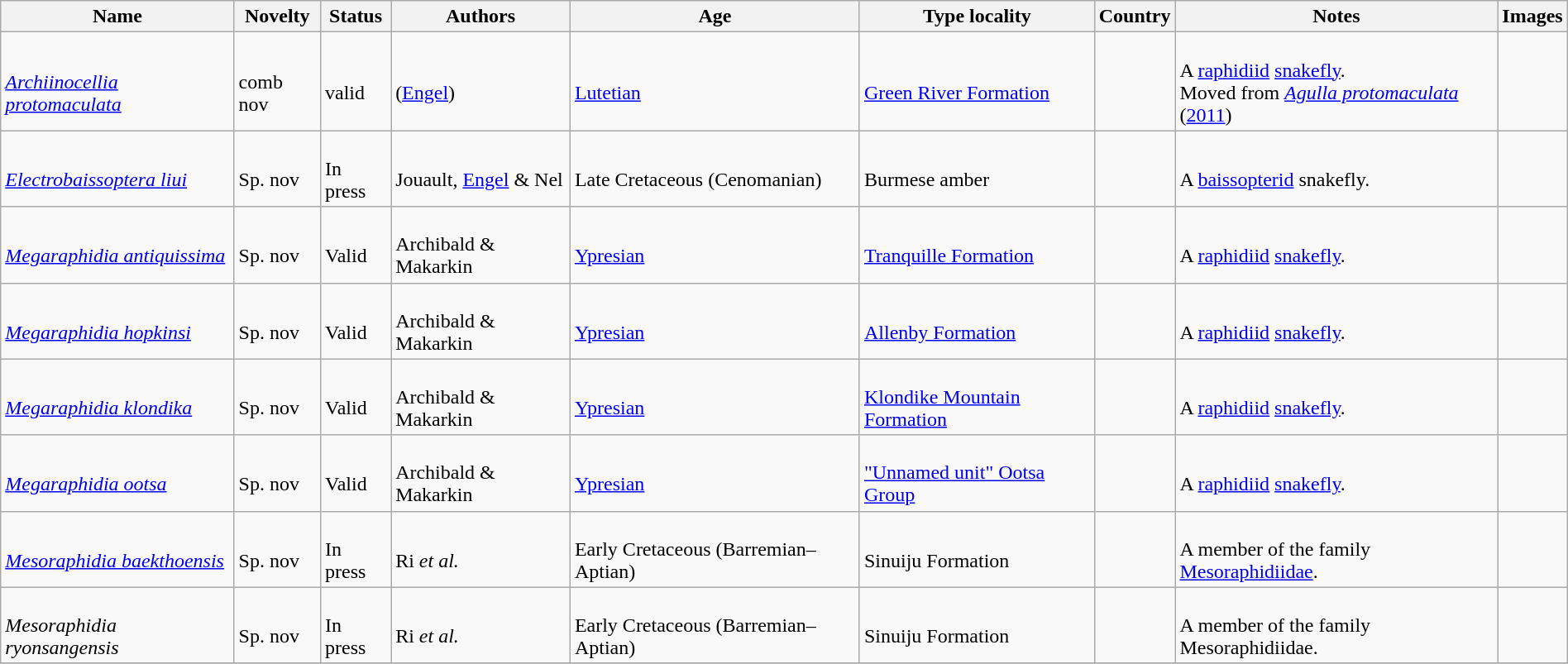<table class="wikitable sortable" align="center" width="100%">
<tr>
<th>Name</th>
<th>Novelty</th>
<th>Status</th>
<th>Authors</th>
<th>Age</th>
<th>Type locality</th>
<th>Country</th>
<th>Notes</th>
<th>Images</th>
</tr>
<tr>
<td><br><em><a href='#'>Archiinocellia protomaculata</a></em></td>
<td><br>comb nov</td>
<td><br>valid</td>
<td><br>(<a href='#'>Engel</a>)</td>
<td><br><a href='#'>Lutetian</a></td>
<td><br><a href='#'>Green River Formation</a></td>
<td><br><br></td>
<td><br>A <a href='#'>raphidiid</a> <a href='#'>snakefly</a>. <br>Moved from <em><a href='#'>Agulla protomaculata</a></em> (<a href='#'>2011</a>)</td>
<td><br></td>
</tr>
<tr>
<td><br><em><a href='#'>Electrobaissoptera liui</a></em></td>
<td><br>Sp. nov</td>
<td><br>In press</td>
<td><br>Jouault, <a href='#'>Engel</a> & Nel</td>
<td><br>Late Cretaceous (Cenomanian)</td>
<td><br>Burmese amber</td>
<td><br></td>
<td><br>A <a href='#'>baissopterid</a> snakefly.</td>
<td></td>
</tr>
<tr>
<td><br><em><a href='#'>Megaraphidia antiquissima</a></em></td>
<td><br>Sp. nov</td>
<td><br>Valid</td>
<td><br>Archibald & Makarkin</td>
<td><br><a href='#'>Ypresian</a></td>
<td><br><a href='#'>Tranquille Formation</a></td>
<td><br><br></td>
<td><br>A <a href='#'>raphidiid</a> <a href='#'>snakefly</a>.</td>
<td></td>
</tr>
<tr>
<td><br><em><a href='#'>Megaraphidia hopkinsi</a></em></td>
<td><br>Sp. nov</td>
<td><br>Valid</td>
<td><br>Archibald & Makarkin</td>
<td><br><a href='#'>Ypresian</a></td>
<td><br><a href='#'>Allenby Formation</a></td>
<td><br><br></td>
<td><br>A <a href='#'>raphidiid</a> <a href='#'>snakefly</a>.</td>
<td></td>
</tr>
<tr>
<td><br><em><a href='#'>Megaraphidia klondika</a></em></td>
<td><br>Sp. nov</td>
<td><br>Valid</td>
<td><br>Archibald & Makarkin</td>
<td><br><a href='#'>Ypresian</a></td>
<td><br><a href='#'>Klondike Mountain Formation</a></td>
<td><br><br></td>
<td><br>A <a href='#'>raphidiid</a> <a href='#'>snakefly</a>.</td>
<td></td>
</tr>
<tr>
<td><br><em><a href='#'>Megaraphidia ootsa</a></em></td>
<td><br>Sp. nov</td>
<td><br>Valid</td>
<td><br>Archibald & Makarkin</td>
<td><br><a href='#'>Ypresian</a></td>
<td><br><a href='#'>"Unnamed unit" Ootsa Group</a></td>
<td><br><br></td>
<td><br>A <a href='#'>raphidiid</a> <a href='#'>snakefly</a>.</td>
<td></td>
</tr>
<tr>
<td><br><em><a href='#'>Mesoraphidia baekthoensis</a></em></td>
<td><br>Sp. nov</td>
<td><br>In press</td>
<td><br>Ri <em>et al.</em></td>
<td><br>Early Cretaceous (Barremian–Aptian)</td>
<td><br>Sinuiju Formation</td>
<td><br></td>
<td><br>A member of the family <a href='#'>Mesoraphidiidae</a>.</td>
<td></td>
</tr>
<tr>
<td><br><em>Mesoraphidia ryonsangensis</em></td>
<td><br>Sp. nov</td>
<td><br>In press</td>
<td><br>Ri <em>et al.</em></td>
<td><br>Early Cretaceous (Barremian–Aptian)</td>
<td><br>Sinuiju Formation</td>
<td><br></td>
<td><br>A member of the family Mesoraphidiidae.</td>
<td></td>
</tr>
<tr>
</tr>
</table>
